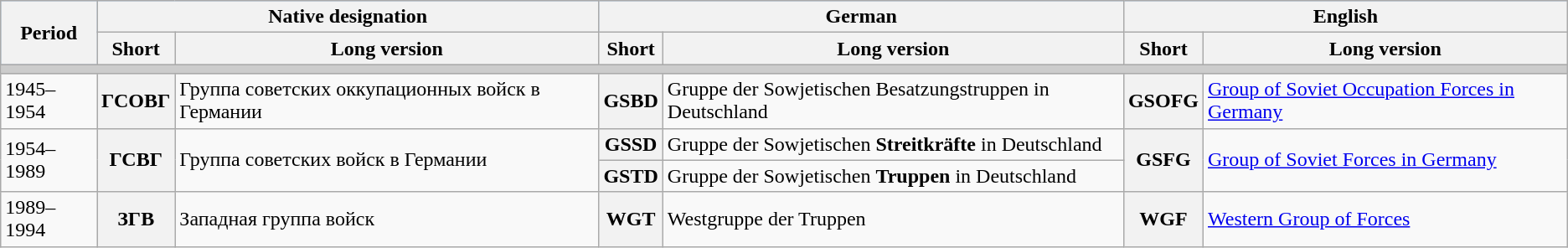<table class="wikitable" style="text-align:left">
<tr bgcolor=#80C0FF>
<th rowspan="2">Period</th>
<th colspan="2">Native designation</th>
<th colspan="2">German</th>
<th colspan="2">English</th>
</tr>
<tr>
<th>Short</th>
<th>Long version</th>
<th>Short</th>
<th>Long version</th>
<th>Short</th>
<th>Long version</th>
</tr>
<tr>
<td bgcolor="#CCCCCC" align="center" colspan="9"></td>
</tr>
<tr 1945>
<td>1945–1954</td>
<th>ГСОВГ</th>
<td>Группа советских оккупационных войск в Германии</td>
<th>GSBD</th>
<td>Gruppe der Sowjetischen Besatzungstruppen in Deutschland</td>
<th>GSOFG</th>
<td><a href='#'>Group of Soviet Occupation Forces in Germany</a></td>
</tr>
<tr 1954>
<td rowspan="2">1954–1989</td>
<th rowspan="2">ГСВГ</th>
<td rowspan="2">Группа советских войск в Германии</td>
<th>GSSD</th>
<td>Gruppe der Sowjetischen <strong>Streitkräfte</strong> in Deutschland</td>
<th rowspan="2">GSFG</th>
<td rowspan="2"><a href='#'>Group of Soviet Forces in Germany</a></td>
</tr>
<tr>
<th>GSTD</th>
<td>Gruppe der Sowjetischen <strong>Truppen</strong> in Deutschland</td>
</tr>
<tr>
<td>1989–1994</td>
<th>ЗГВ</th>
<td>Западная группа войск</td>
<th>WGT</th>
<td>Westgruppe der Truppen</td>
<th>WGF</th>
<td><a href='#'>Western Group of Forces</a></td>
</tr>
</table>
